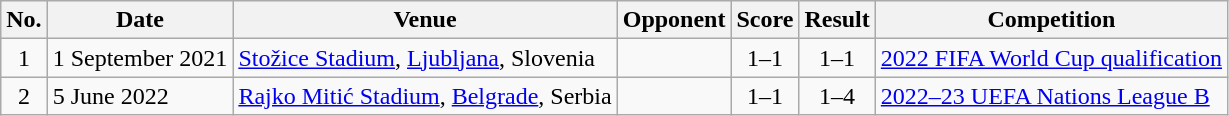<table class="wikitable sortable">
<tr>
<th scope="col">No.</th>
<th scope="col">Date</th>
<th scope="col">Venue</th>
<th scope="col">Opponent</th>
<th scope="col">Score</th>
<th scope="col">Result</th>
<th scope="col">Competition</th>
</tr>
<tr>
<td align="center">1</td>
<td>1 September 2021</td>
<td><a href='#'>Stožice Stadium</a>, <a href='#'>Ljubljana</a>, Slovenia</td>
<td></td>
<td align="center">1–1</td>
<td align="center">1–1</td>
<td><a href='#'>2022 FIFA World Cup qualification</a></td>
</tr>
<tr>
<td align="center">2</td>
<td>5 June 2022</td>
<td><a href='#'>Rajko Mitić Stadium</a>, <a href='#'>Belgrade</a>, Serbia</td>
<td></td>
<td align="center">1–1</td>
<td align="center">1–4</td>
<td><a href='#'>2022–23 UEFA Nations League B</a></td>
</tr>
</table>
